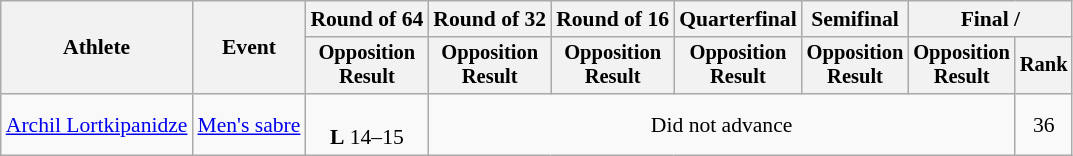<table class=wikitable style=font-size:90%;text-align:center>
<tr>
<th rowspan=2>Athlete</th>
<th rowspan=2>Event</th>
<th>Round of 64</th>
<th>Round of 32</th>
<th>Round of 16</th>
<th>Quarterfinal</th>
<th>Semifinal</th>
<th colspan=2>Final / </th>
</tr>
<tr style=font-size:95%>
<th>Opposition<br>Result</th>
<th>Opposition<br>Result</th>
<th>Opposition<br>Result</th>
<th>Opposition<br>Result</th>
<th>Opposition<br>Result</th>
<th>Opposition<br>Result</th>
<th>Rank</th>
</tr>
<tr>
<td align=left><a href='#'>Archil Lortkipanidze</a></td>
<td align=left><a href='#'>Men's sabre</a></td>
<td><br><strong>L</strong> 14–15</td>
<td colspan=5>Did not advance</td>
<td>36</td>
</tr>
</table>
